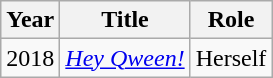<table class="wikitable">
<tr>
<th>Year</th>
<th>Title</th>
<th>Role</th>
</tr>
<tr>
<td>2018</td>
<td><em><a href='#'>Hey Qween!</a></em></td>
<td>Herself</td>
</tr>
</table>
